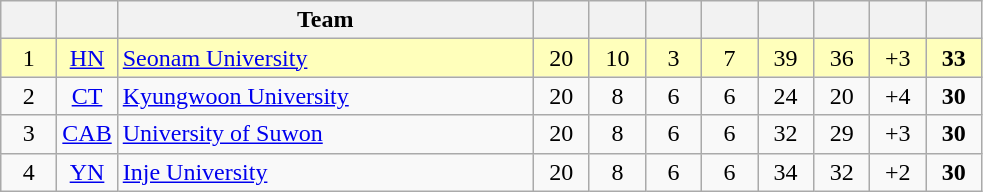<table class="wikitable" style="text-align: center;">
<tr>
<th width=30></th>
<th width=30></th>
<th width=270>Team</th>
<th width=30></th>
<th width=30></th>
<th width=30></th>
<th width=30></th>
<th width=30></th>
<th width=30></th>
<th width=30></th>
<th width=30></th>
</tr>
<tr bgcolor=#ffffbb>
<td>1</td>
<td><a href='#'>HN</a></td>
<td align=left><a href='#'>Seonam University</a></td>
<td>20</td>
<td>10</td>
<td>3</td>
<td>7</td>
<td>39</td>
<td>36</td>
<td>+3</td>
<td><strong>33</strong></td>
</tr>
<tr>
<td>2</td>
<td><a href='#'>CT</a></td>
<td align=left><a href='#'>Kyungwoon University</a></td>
<td>20</td>
<td>8</td>
<td>6</td>
<td>6</td>
<td>24</td>
<td>20</td>
<td>+4</td>
<td><strong>30</strong></td>
</tr>
<tr>
<td>3</td>
<td><a href='#'>CAB</a></td>
<td align=left><a href='#'>University of Suwon</a></td>
<td>20</td>
<td>8</td>
<td>6</td>
<td>6</td>
<td>32</td>
<td>29</td>
<td>+3</td>
<td><strong>30</strong></td>
</tr>
<tr>
<td>4</td>
<td><a href='#'>YN</a></td>
<td align=left><a href='#'>Inje University</a></td>
<td>20</td>
<td>8</td>
<td>6</td>
<td>6</td>
<td>34</td>
<td>32</td>
<td>+2</td>
<td><strong>30</strong></td>
</tr>
</table>
